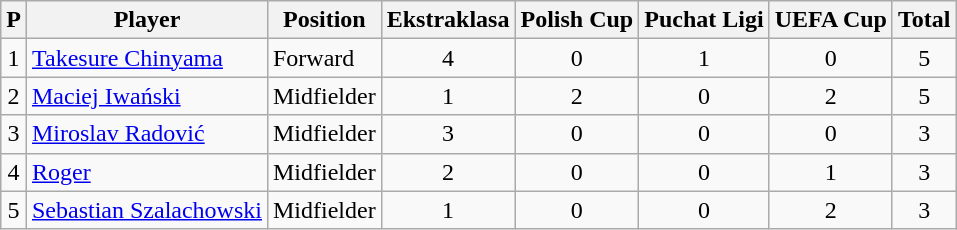<table class="wikitable">
<tr>
<th>P</th>
<th>Player</th>
<th>Position</th>
<th>Ekstraklasa</th>
<th>Polish Cup</th>
<th>Puchat Ligi</th>
<th>UEFA Cup</th>
<th>Total</th>
</tr>
<tr>
<td align=center>1</td>
<td> <a href='#'>Takesure Chinyama</a></td>
<td>Forward</td>
<td align=center>4</td>
<td align=center>0</td>
<td align=center>1</td>
<td align=center>0</td>
<td align=center>5</td>
</tr>
<tr>
<td align=center>2</td>
<td> <a href='#'>Maciej Iwański</a></td>
<td>Midfielder</td>
<td align=center>1</td>
<td align=center>2</td>
<td align=center>0</td>
<td align=center>2</td>
<td align=center>5</td>
</tr>
<tr>
<td align=center>3</td>
<td> <a href='#'>Miroslav Radović</a></td>
<td>Midfielder</td>
<td align=center>3</td>
<td align=center>0</td>
<td align=center>0</td>
<td align=center>0</td>
<td align=center>3</td>
</tr>
<tr>
<td align=center>4</td>
<td> <a href='#'>Roger</a></td>
<td>Midfielder</td>
<td align=center>2</td>
<td align=center>0</td>
<td align=center>0</td>
<td align=center>1</td>
<td align=center>3</td>
</tr>
<tr>
<td align=center>5</td>
<td> <a href='#'>Sebastian Szalachowski</a></td>
<td>Midfielder</td>
<td align=center>1</td>
<td align=center>0</td>
<td align=center>0</td>
<td align=center>2</td>
<td align=center>3</td>
</tr>
</table>
